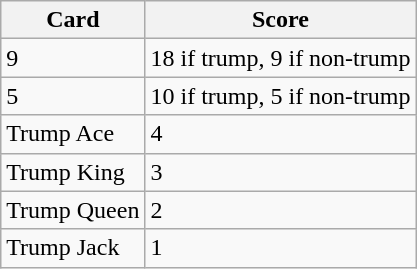<table class="wikitable">
<tr>
<th>Card</th>
<th>Score</th>
</tr>
<tr>
<td>9</td>
<td>18 if trump, 9 if non-trump</td>
</tr>
<tr>
<td>5</td>
<td>10 if trump, 5 if non-trump</td>
</tr>
<tr>
<td>Trump Ace</td>
<td>4</td>
</tr>
<tr>
<td>Trump King</td>
<td>3</td>
</tr>
<tr>
<td>Trump Queen</td>
<td>2</td>
</tr>
<tr>
<td>Trump Jack</td>
<td>1</td>
</tr>
</table>
